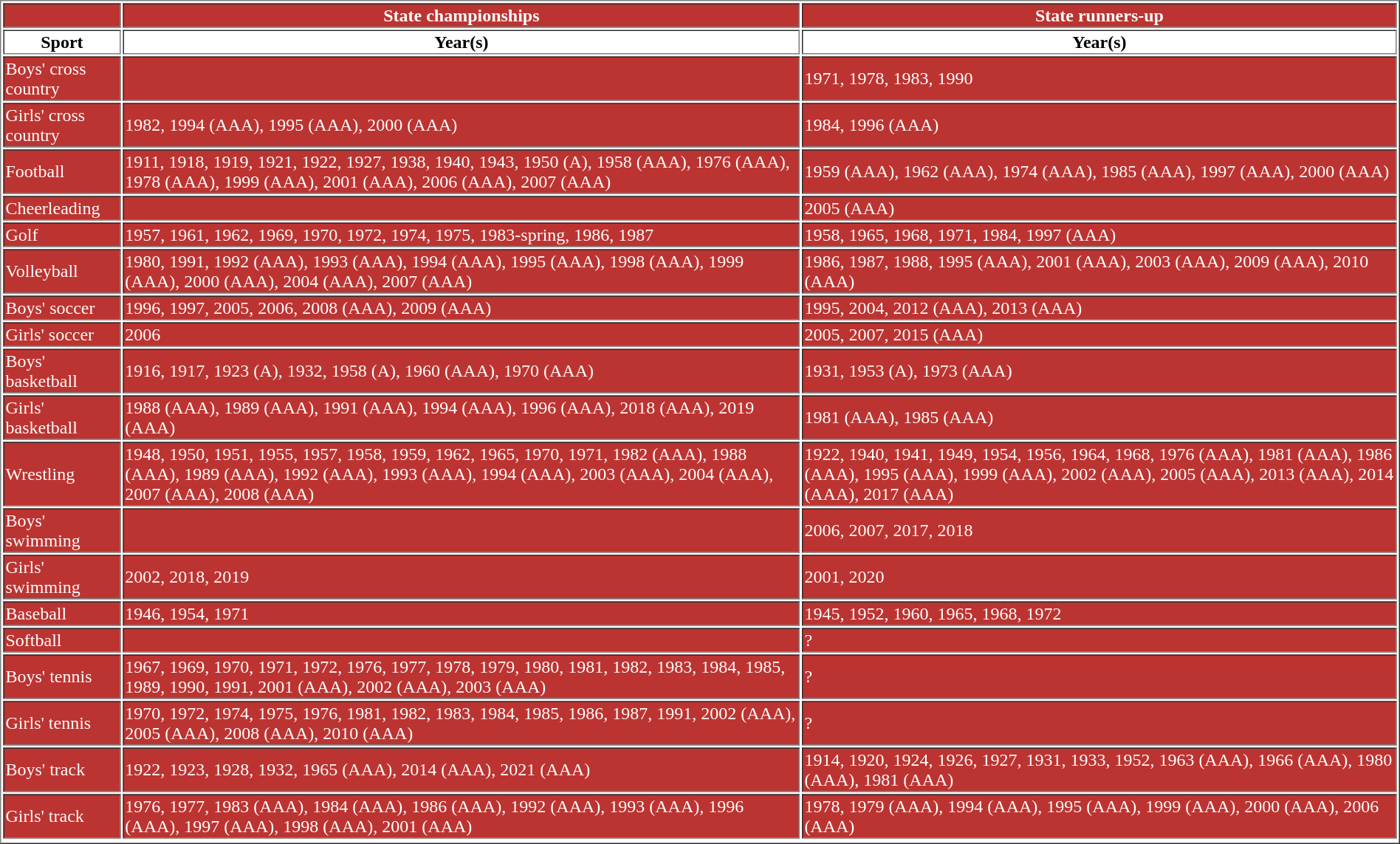<table border="1">
<tr align=center style="background: #bc3431; color: white">
<th></th>
<th>State championships</th>
<th>State runners-up</th>
</tr>
<tr>
<th>Sport</th>
<th>Year(s)</th>
<th>Year(s)</th>
</tr>
<tr style="background: #bc3431; color: white">
<td>Boys' cross country</td>
<td></td>
<td>1971, 1978, 1983, 1990</td>
</tr>
<tr style="background: #bc3431; color: white">
<td>Girls' cross country</td>
<td>1982, 1994 (AAA), 1995 (AAA), 2000 (AAA)</td>
<td>1984, 1996 (AAA)</td>
</tr>
<tr style="background: #bc3431; color: white">
<td>Football</td>
<td>1911, 1918, 1919, 1921, 1922, 1927, 1938, 1940, 1943, 1950 (A), 1958 (AAA), 1976 (AAA), 1978 (AAA), 1999 (AAA), 2001 (AAA), 2006 (AAA), 2007 (AAA)</td>
<td>1959 (AAA), 1962 (AAA), 1974 (AAA), 1985 (AAA), 1997 (AAA), 2000 (AAA)</td>
</tr>
<tr style="background: #bc3431; color: white">
<td>Cheerleading</td>
<td></td>
<td>2005 (AAA)</td>
</tr>
<tr style="background: #bc3431; color: white">
<td>Golf</td>
<td>1957, 1961, 1962, 1969, 1970, 1972, 1974, 1975, 1983-spring, 1986, 1987</td>
<td>1958, 1965, 1968, 1971, 1984, 1997 (AAA)</td>
</tr>
<tr style="background: #bc3431; color: white">
<td>Volleyball</td>
<td>1980, 1991, 1992 (AAA), 1993 (AAA), 1994 (AAA), 1995 (AAA), 1998 (AAA), 1999 (AAA), 2000 (AAA), 2004 (AAA), 2007 (AAA)</td>
<td>1986, 1987, 1988, 1995 (AAA), 2001 (AAA), 2003 (AAA), 2009 (AAA), 2010 (AAA)</td>
</tr>
<tr style="background: #bc3431; color: white">
<td>Boys' soccer</td>
<td>1996, 1997, 2005, 2006, 2008 (AAA), 2009 (AAA)</td>
<td>1995, 2004, 2012 (AAA), 2013 (AAA)</td>
</tr>
<tr style="background: #bc3431; color: white">
<td>Girls' soccer</td>
<td>2006</td>
<td>2005, 2007, 2015 (AAA)</td>
</tr>
<tr style="background: #bc3431; color: white">
<td>Boys' basketball</td>
<td>1916, 1917, 1923 (A), 1932, 1958 (A), 1960 (AAA), 1970 (AAA)</td>
<td>1931, 1953 (A), 1973 (AAA)</td>
</tr>
<tr style="background: #bc3431; color: white">
<td>Girls' basketball</td>
<td>1988 (AAA), 1989 (AAA), 1991 (AAA), 1994 (AAA), 1996 (AAA), 2018 (AAA), 2019 (AAA)</td>
<td>1981 (AAA), 1985 (AAA)</td>
</tr>
<tr style="background: #bc3431; color: white">
<td>Wrestling</td>
<td>1948, 1950, 1951, 1955, 1957, 1958, 1959, 1962, 1965, 1970, 1971, 1982 (AAA), 1988 (AAA), 1989 (AAA), 1992 (AAA), 1993 (AAA), 1994 (AAA), 2003 (AAA), 2004 (AAA), 2007 (AAA), 2008 (AAA)</td>
<td>1922, 1940, 1941, 1949, 1954, 1956, 1964, 1968, 1976 (AAA), 1981 (AAA), 1986 (AAA), 1995 (AAA), 1999 (AAA), 2002 (AAA), 2005 (AAA), 2013 (AAA), 2014 (AAA), 2017 (AAA)</td>
</tr>
<tr style="background: #bc3431; color: white">
<td>Boys' swimming</td>
<td></td>
<td>2006, 2007, 2017, 2018</td>
</tr>
<tr style="background: #bc3431; color: white">
<td>Girls' swimming</td>
<td>2002, 2018, 2019</td>
<td>2001, 2020</td>
</tr>
<tr style="background: #bc3431; color: white">
<td>Baseball</td>
<td>1946, 1954, 1971</td>
<td>1945, 1952, 1960, 1965, 1968, 1972</td>
</tr>
<tr style="background: #bc3431; color: white">
<td>Softball</td>
<td></td>
<td>?</td>
</tr>
<tr style="background: #bc3431; color: white">
<td>Boys' tennis</td>
<td>1967, 1969, 1970, 1971, 1972, 1976, 1977, 1978, 1979, 1980, 1981, 1982, 1983, 1984, 1985, 1989, 1990, 1991, 2001 (AAA), 2002 (AAA), 2003 (AAA)</td>
<td>?</td>
</tr>
<tr style="background: #bc3431; color: white">
<td>Girls' tennis</td>
<td>1970, 1972, 1974, 1975, 1976, 1981, 1982, 1983, 1984, 1985, 1986, 1987, 1991, 2002 (AAA), 2005 (AAA), 2008 (AAA), 2010 (AAA)</td>
<td>?</td>
</tr>
<tr style="background: #bc3431; color: white">
<td>Boys' track</td>
<td>1922, 1923, 1928, 1932, 1965 (AAA), 2014 (AAA), 2021 (AAA)</td>
<td>1914, 1920, 1924, 1926, 1927, 1931, 1933, 1952, 1963 (AAA), 1966 (AAA), 1980 (AAA), 1981 (AAA)</td>
</tr>
<tr style="background: #bc3431; color: white">
<td>Girls' track</td>
<td>1976, 1977, 1983 (AAA), 1984 (AAA), 1986 (AAA), 1992 (AAA), 1993 (AAA), 1996 (AAA), 1997 (AAA), 1998 (AAA), 2001 (AAA)</td>
<td>1978, 1979 (AAA), 1994 (AAA), 1995 (AAA), 1999 (AAA), 2000 (AAA), 2006 (AAA)</td>
</tr>
<tr style="background: #bc3431; color: white">
</tr>
</table>
